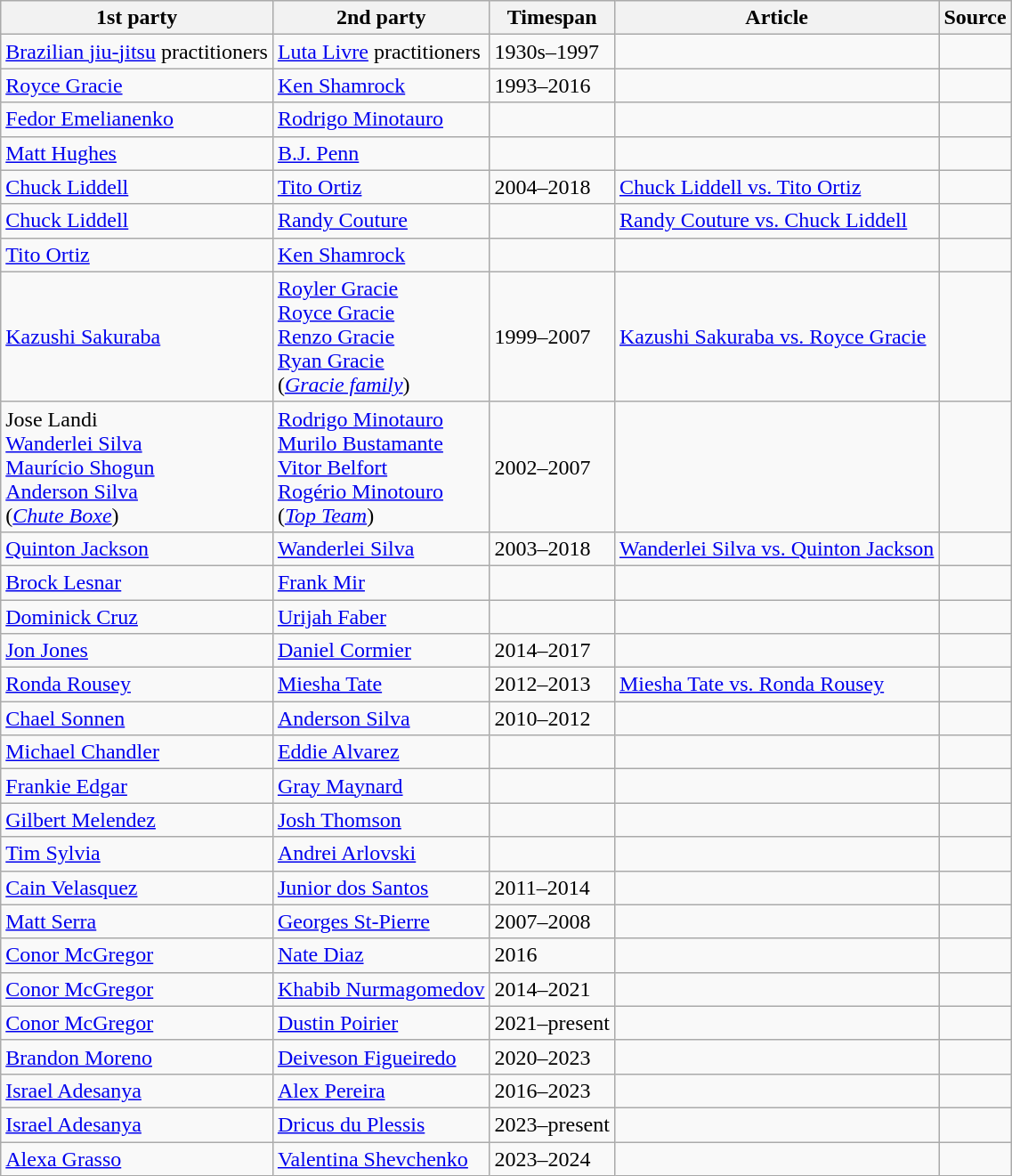<table class="wikitable">
<tr>
<th>1st party</th>
<th>2nd party</th>
<th>Timespan</th>
<th>Article</th>
<th class="unsortable">Source</th>
</tr>
<tr>
<td><a href='#'>Brazilian jiu-jitsu</a> practitioners</td>
<td><a href='#'>Luta Livre</a> practitioners</td>
<td>1930s–1997</td>
<td></td>
<td></td>
</tr>
<tr>
<td> <a href='#'>Royce Gracie</a></td>
<td> <a href='#'>Ken Shamrock</a></td>
<td>1993–2016</td>
<td></td>
<td></td>
</tr>
<tr>
<td> <a href='#'>Fedor Emelianenko</a></td>
<td> <a href='#'>Rodrigo Minotauro</a></td>
<td></td>
<td></td>
<td></td>
</tr>
<tr>
<td> <a href='#'>Matt Hughes</a></td>
<td> <a href='#'>B.J. Penn</a></td>
<td></td>
<td></td>
<td></td>
</tr>
<tr>
<td> <a href='#'>Chuck Liddell</a></td>
<td> <a href='#'>Tito Ortiz</a></td>
<td>2004–2018</td>
<td><a href='#'>Chuck Liddell vs. Tito Ortiz</a></td>
<td></td>
</tr>
<tr>
<td> <a href='#'>Chuck Liddell</a></td>
<td> <a href='#'>Randy Couture</a></td>
<td></td>
<td><a href='#'>Randy Couture vs. Chuck Liddell</a></td>
<td></td>
</tr>
<tr>
<td> <a href='#'>Tito Ortiz</a></td>
<td> <a href='#'>Ken Shamrock</a></td>
<td></td>
<td></td>
<td></td>
</tr>
<tr>
<td> <a href='#'>Kazushi Sakuraba</a></td>
<td> <a href='#'>Royler Gracie</a><br> <a href='#'>Royce Gracie</a><br> <a href='#'>Renzo Gracie</a><br> <a href='#'>Ryan Gracie</a><br>(<em><a href='#'>Gracie family</a></em>)</td>
<td>1999–2007</td>
<td><a href='#'>Kazushi Sakuraba vs. Royce Gracie</a></td>
<td></td>
</tr>
<tr>
<td> Jose Landi<br> <a href='#'>Wanderlei Silva</a><br> <a href='#'>Maurício Shogun</a><br> <a href='#'>Anderson Silva</a><br>(<em><a href='#'>Chute Boxe</a></em>)</td>
<td> <a href='#'>Rodrigo Minotauro</a><br> <a href='#'>Murilo Bustamante</a><br> <a href='#'>Vitor Belfort</a><br> <a href='#'>Rogério Minotouro</a><br>(<em><a href='#'>Top Team</a></em>)</td>
<td>2002–2007</td>
<td></td>
<td></td>
</tr>
<tr>
<td> <a href='#'>Quinton Jackson</a></td>
<td> <a href='#'>Wanderlei Silva</a></td>
<td>2003–2018</td>
<td><a href='#'>Wanderlei Silva vs. Quinton Jackson</a></td>
<td></td>
</tr>
<tr>
<td> <a href='#'>Brock Lesnar</a></td>
<td> <a href='#'>Frank Mir</a></td>
<td></td>
<td></td>
<td></td>
</tr>
<tr>
<td> <a href='#'>Dominick Cruz</a></td>
<td> <a href='#'>Urijah Faber</a></td>
<td></td>
<td></td>
<td></td>
</tr>
<tr>
<td> <a href='#'>Jon Jones</a></td>
<td> <a href='#'>Daniel Cormier</a></td>
<td>2014–2017</td>
<td></td>
<td></td>
</tr>
<tr>
<td> <a href='#'>Ronda Rousey</a></td>
<td> <a href='#'>Miesha Tate</a></td>
<td>2012–2013</td>
<td><a href='#'>Miesha Tate vs. Ronda Rousey</a></td>
<td></td>
</tr>
<tr>
<td> <a href='#'>Chael Sonnen</a></td>
<td> <a href='#'>Anderson Silva</a></td>
<td>2010–2012</td>
<td></td>
<td></td>
</tr>
<tr>
<td> <a href='#'>Michael Chandler</a></td>
<td> <a href='#'>Eddie Alvarez</a></td>
<td></td>
<td></td>
<td></td>
</tr>
<tr>
<td> <a href='#'>Frankie Edgar</a></td>
<td> <a href='#'>Gray Maynard</a></td>
<td></td>
<td></td>
<td></td>
</tr>
<tr>
<td> <a href='#'>Gilbert Melendez</a></td>
<td> <a href='#'>Josh Thomson</a></td>
<td></td>
<td></td>
<td></td>
</tr>
<tr>
<td> <a href='#'>Tim Sylvia</a></td>
<td> <a href='#'>Andrei Arlovski</a></td>
<td></td>
<td></td>
<td></td>
</tr>
<tr>
<td> <a href='#'>Cain Velasquez</a></td>
<td> <a href='#'>Junior dos Santos</a></td>
<td>2011–2014</td>
<td></td>
<td></td>
</tr>
<tr>
<td> <a href='#'>Matt Serra</a></td>
<td> <a href='#'>Georges St-Pierre</a></td>
<td>2007–2008</td>
<td></td>
<td></td>
</tr>
<tr>
<td> <a href='#'>Conor McGregor</a></td>
<td> <a href='#'>Nate Diaz</a></td>
<td>2016</td>
<td></td>
<td></td>
</tr>
<tr>
<td> <a href='#'>Conor McGregor</a></td>
<td> <a href='#'>Khabib Nurmagomedov</a></td>
<td>2014–2021</td>
<td></td>
<td></td>
</tr>
<tr>
<td> <a href='#'>Conor McGregor</a></td>
<td> <a href='#'>Dustin Poirier</a></td>
<td>2021–present</td>
<td></td>
<td></td>
</tr>
<tr>
<td> <a href='#'>Brandon Moreno</a></td>
<td> <a href='#'>Deiveson Figueiredo</a></td>
<td>2020–2023</td>
<td></td>
<td></td>
</tr>
<tr>
<td> <a href='#'>Israel Adesanya</a></td>
<td> <a href='#'>Alex Pereira</a></td>
<td>2016–2023</td>
<td></td>
<td></td>
</tr>
<tr>
<td> <a href='#'>Israel Adesanya</a></td>
<td> <a href='#'>Dricus du Plessis</a></td>
<td>2023–present</td>
<td></td>
<td></td>
</tr>
<tr>
<td> <a href='#'>Alexa Grasso</a></td>
<td> <a href='#'>Valentina Shevchenko</a></td>
<td>2023–2024</td>
<td></td>
<td></td>
</tr>
</table>
